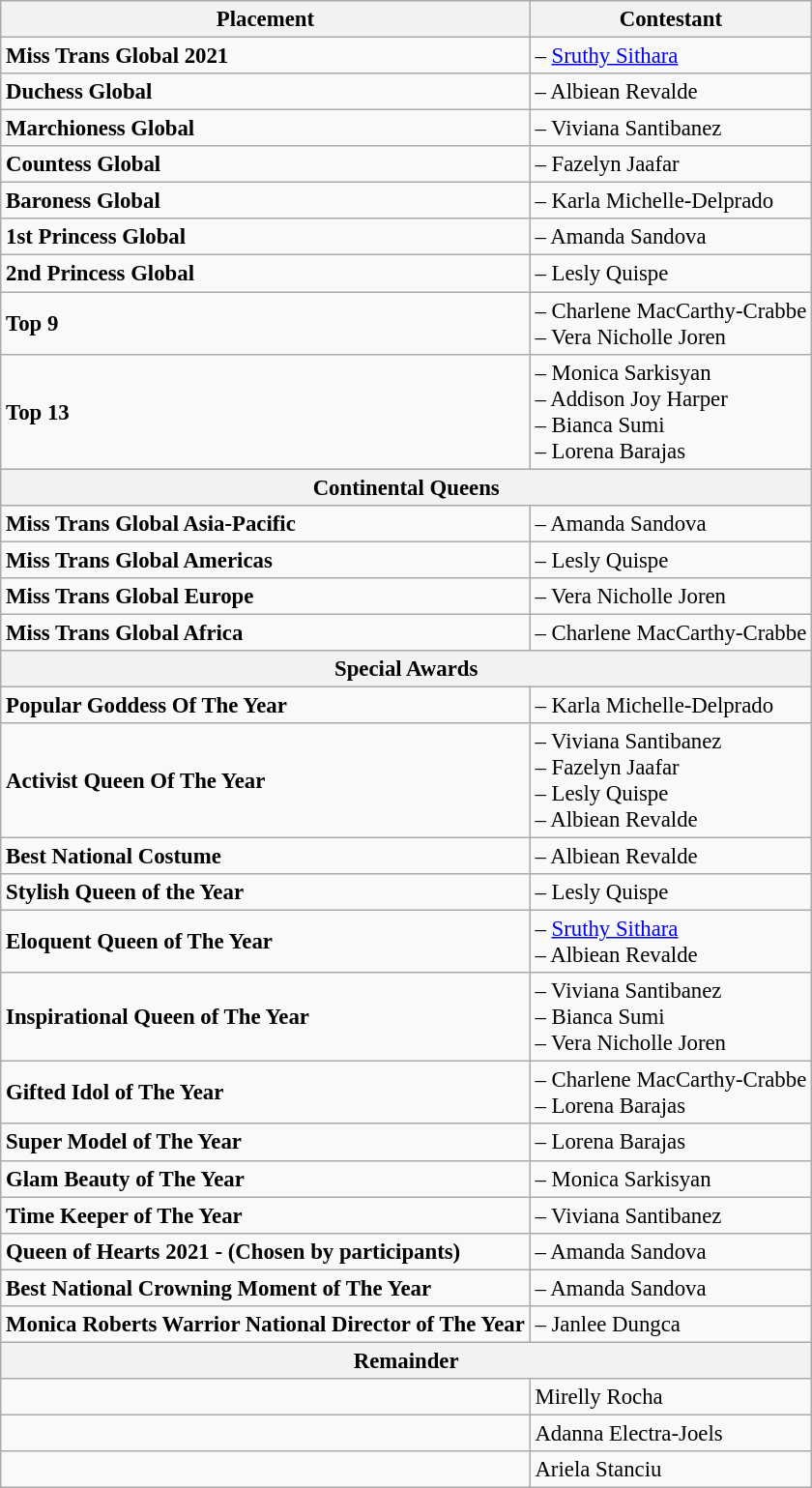<table class="wikitable sortable" style="font-size: 95%;">
<tr>
<th>Placement</th>
<th>Contestant</th>
</tr>
<tr>
<td><strong>Miss Trans Global 2021</strong></td>
<td> – <a href='#'>Sruthy Sithara</a></td>
</tr>
<tr>
<td><strong>Duchess Global</strong></td>
<td> – Albiean Revalde</td>
</tr>
<tr>
<td><strong>Marchioness Global</strong></td>
<td> – Viviana Santibanez</td>
</tr>
<tr>
<td><strong>Countess Global</strong></td>
<td> – Fazelyn Jaafar</td>
</tr>
<tr>
<td><strong>Baroness Global</strong></td>
<td> – Karla Michelle-Delprado</td>
</tr>
<tr>
<td><strong>1st Princess Global</strong></td>
<td> – Amanda Sandova</td>
</tr>
<tr>
<td><strong>2nd Princess Global</strong></td>
<td> – Lesly Quispe</td>
</tr>
<tr>
<td><strong>Top 9</strong></td>
<td> – Charlene MacCarthy-Crabbe<br> – Vera Nicholle Joren</td>
</tr>
<tr>
<td><strong>Top 13</strong></td>
<td> – Monica Sarkisyan<br> – Addison Joy Harper<br> – Bianca Sumi<br> – Lorena Barajas</td>
</tr>
<tr>
<th colspan="2">Continental Queens</th>
</tr>
<tr>
<td><strong>Miss Trans Global Asia-Pacific</strong></td>
<td> – Amanda Sandova</td>
</tr>
<tr>
<td><strong>Miss Trans Global Americas</strong></td>
<td> – Lesly Quispe</td>
</tr>
<tr>
<td><strong>Miss Trans Global Europe</strong></td>
<td> – Vera Nicholle Joren</td>
</tr>
<tr>
<td><strong>Miss Trans Global Africa</strong></td>
<td> – Charlene MacCarthy-Crabbe</td>
</tr>
<tr>
<th colspan="2">Special Awards</th>
</tr>
<tr>
<td><strong>Popular Goddess Of The Year</strong></td>
<td> – Karla Michelle-Delprado</td>
</tr>
<tr>
<td><strong>Activist Queen Of The Year</strong></td>
<td> – Viviana Santibanez<br> – Fazelyn Jaafar<br> – Lesly Quispe<br> – Albiean Revalde</td>
</tr>
<tr>
<td><strong>Best National Costume</strong></td>
<td> – Albiean Revalde</td>
</tr>
<tr>
<td><strong>Stylish Queen of the Year</strong></td>
<td> – Lesly Quispe</td>
</tr>
<tr>
<td><strong>Eloquent Queen of The Year</strong></td>
<td> – <a href='#'>Sruthy Sithara</a><br> – Albiean Revalde</td>
</tr>
<tr>
<td><strong>Inspirational Queen of The Year</strong></td>
<td> – Viviana Santibanez<br> – Bianca Sumi<br> – Vera Nicholle Joren</td>
</tr>
<tr>
<td><strong>Gifted Idol of The Year</strong></td>
<td> – Charlene MacCarthy-Crabbe<br> – Lorena Barajas</td>
</tr>
<tr>
<td><strong>Super Model of The Year</strong></td>
<td> – Lorena Barajas</td>
</tr>
<tr>
<td><strong>Glam Beauty of The Year</strong></td>
<td> – Monica Sarkisyan</td>
</tr>
<tr>
<td><strong>Time Keeper of The Year</strong></td>
<td> – Viviana Santibanez</td>
</tr>
<tr>
<td><strong>Queen of Hearts 2021 - (Chosen by participants)</strong></td>
<td> – Amanda Sandova</td>
</tr>
<tr>
<td><strong>Best National Crowning Moment of The Year</strong></td>
<td> – Amanda Sandova</td>
</tr>
<tr>
<td><strong>Monica Roberts Warrior National Director of The Year</strong></td>
<td> – Janlee Dungca</td>
</tr>
<tr>
<th colspan="2">Remainder</th>
</tr>
<tr>
<td></td>
<td>Mirelly Rocha</td>
</tr>
<tr>
<td></td>
<td>Adanna Electra-Joels</td>
</tr>
<tr>
<td></td>
<td>Ariela Stanciu</td>
</tr>
</table>
